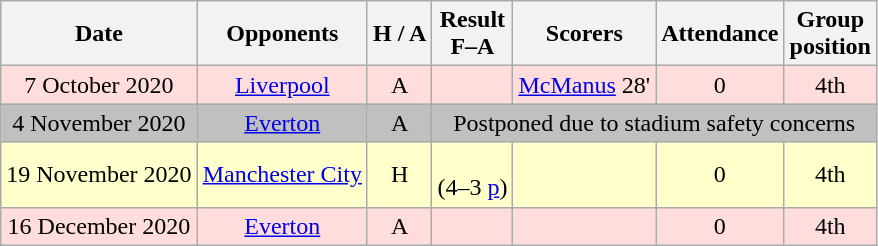<table class="wikitable" style="text-align:center">
<tr>
<th>Date</th>
<th>Opponents</th>
<th>H / A</th>
<th>Result<br>F–A</th>
<th>Scorers</th>
<th>Attendance</th>
<th>Group<br>position</th>
</tr>
<tr bgcolor=#ffdddd>
<td>7 October 2020</td>
<td><a href='#'>Liverpool</a></td>
<td>A</td>
<td></td>
<td><a href='#'>McManus</a> 28'</td>
<td>0</td>
<td>4th</td>
</tr>
<tr bgcolor=#C0C0C0>
<td>4 November 2020</td>
<td><a href='#'>Everton</a></td>
<td>A</td>
<td colspan="4">Postponed due to stadium safety concerns</td>
</tr>
<tr bgcolor=#ffffcc>
<td>19 November 2020</td>
<td><a href='#'>Manchester City</a></td>
<td>H</td>
<td><br>(4–3 <a href='#'>p</a>)</td>
<td></td>
<td>0</td>
<td>4th</td>
</tr>
<tr bgcolor=#ffdddd>
<td>16 December 2020</td>
<td><a href='#'>Everton</a></td>
<td>A</td>
<td></td>
<td></td>
<td>0</td>
<td>4th</td>
</tr>
</table>
